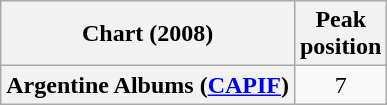<table class="wikitable plainrowheaders" style="text-align:center;">
<tr>
<th scope="col">Chart (2008)</th>
<th scope="col">Peak<br>position</th>
</tr>
<tr>
<th scope="row">Argentine Albums (<a href='#'>CAPIF</a>)</th>
<td>7</td>
</tr>
</table>
